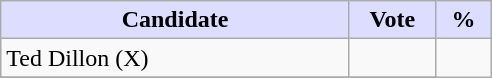<table class="wikitable">
<tr>
<th style="background:#ddf; width:225px;">Candidate</th>
<th style="background:#ddf; width:50px;">Vote</th>
<th style="background:#ddf; width:30px;">%</th>
</tr>
<tr>
<td>Ted Dillon (X)</td>
<td></td>
</tr>
<tr>
</tr>
</table>
